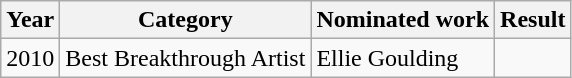<table class="wikitable">
<tr>
<th>Year</th>
<th>Category</th>
<th>Nominated work</th>
<th>Result</th>
</tr>
<tr>
<td>2010</td>
<td>Best Breakthrough Artist</td>
<td>Ellie Goulding</td>
<td></td>
</tr>
</table>
